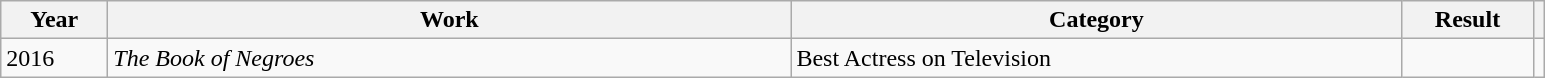<table class="wikitable">
<tr>
<th scope="col" style="width:4em;">Year</th>
<th scope="col" style="width:28em;">Work</th>
<th scope="col" style="width:25em;">Category</th>
<th scope="col" style="width:5em;">Result</th>
<th></th>
</tr>
<tr>
<td>2016</td>
<td><em>The Book of Negroes</em></td>
<td>Best Actress on Television</td>
<td></td>
<td></td>
</tr>
</table>
